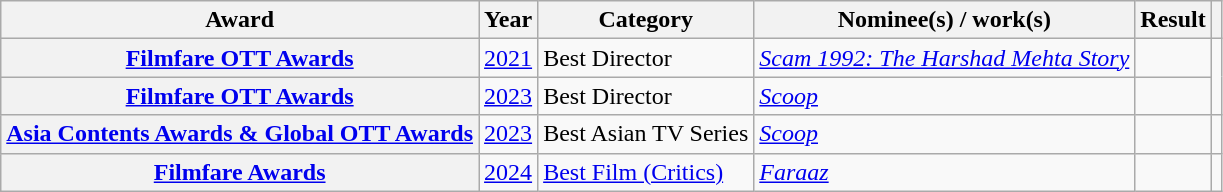<table class="wikitable plainrowheaders sortable">
<tr>
<th scope="col">Award</th>
<th scope="col">Year</th>
<th scope="col">Category</th>
<th scope="col">Nominee(s) / work(s)</th>
<th scope="col">Result</th>
<th scope="col" class="unsortable"></th>
</tr>
<tr>
<th scope="row"><a href='#'>Filmfare OTT Awards</a></th>
<td><a href='#'>2021</a></td>
<td>Best Director</td>
<td><em><a href='#'>Scam 1992: The Harshad Mehta Story</a></em></td>
<td></td>
</tr>
<tr>
<th scope="row"><a href='#'>Filmfare OTT Awards</a></th>
<td><a href='#'>2023</a></td>
<td>Best Director</td>
<td><em><a href='#'>Scoop</a></em></td>
<td></td>
</tr>
<tr>
<th scope="row"><a href='#'>Asia Contents Awards & Global OTT Awards</a></th>
<td><a href='#'>2023</a></td>
<td>Best Asian TV Series</td>
<td><em><a href='#'>Scoop</a></em></td>
<td></td>
<td style="text-align:center;"></td>
</tr>
<tr>
<th scope="row"><a href='#'>Filmfare Awards</a></th>
<td><a href='#'>2024</a></td>
<td><a href='#'>Best Film (Critics)</a></td>
<td><em><a href='#'>Faraaz</a></em></td>
<td></td>
</tr>
</table>
